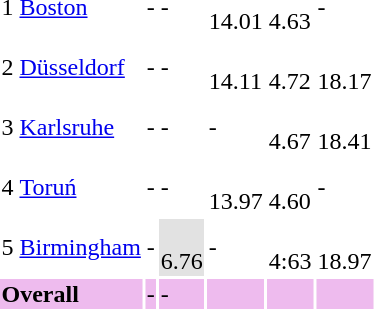<table>
<tr>
<td>1</td>
<td align=left><a href='#'>Boston</a></td>
<td> -</td>
<td> -</td>
<td> <br> 14.01</td>
<td> <br> 4.63</td>
<td> -</td>
</tr>
<tr>
<td>2</td>
<td align=left><a href='#'>Düsseldorf</a></td>
<td> -</td>
<td> -</td>
<td> <br> 14.11</td>
<td> <br>4.72</td>
<td> <br> 18.17</td>
</tr>
<tr>
<td>3</td>
<td align=left><a href='#'>Karlsruhe</a></td>
<td> -</td>
<td> -</td>
<td> -</td>
<td> <br>4.67</td>
<td> <br>18.41</td>
</tr>
<tr>
<td>4</td>
<td align=left><a href='#'>Toruń</a></td>
<td> -</td>
<td> -</td>
<td> <br>13.97</td>
<td> <br>4.60</td>
<td> -</td>
</tr>
<tr>
<td>5</td>
<td align=left><a href='#'>Birmingham</a></td>
<td> -</td>
<td bgcolor=#e2e2e2> <br>6.76</td>
<td> -</td>
<td> <br>4:63</td>
<td> <br>18.97</td>
</tr>
<tr bgcolor=#eebbee>
<td colspan="2"><strong>Overall</strong></td>
<td> -</td>
<td> -</td>
<td> <strong></strong></td>
<td> <strong></strong></td>
<td> <strong></strong></td>
</tr>
</table>
